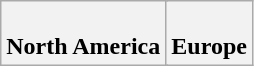<table class="wikitable" style="text-align:center">
<tr>
<th colspan=4><br>North America
</th>
<th colspan=5><br>Europe
</th>
</tr>
</table>
